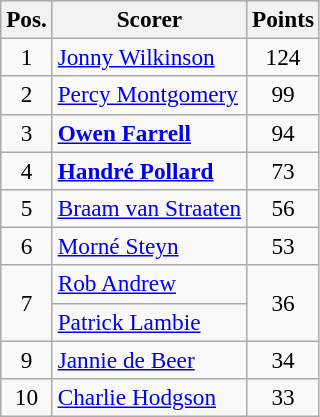<table class="wikitable" style="font-size:97%">
<tr>
<th>Pos.</th>
<th>Scorer</th>
<th>Points</th>
</tr>
<tr>
<td align=center>1</td>
<td align=left> <a href='#'>Jonny Wilkinson</a></td>
<td align=center>124</td>
</tr>
<tr>
<td align=center>2</td>
<td align=left> <a href='#'>Percy Montgomery</a></td>
<td align=center>99</td>
</tr>
<tr>
<td align=center>3</td>
<td align=left> <strong><a href='#'>Owen Farrell</a></strong></td>
<td align=center>94</td>
</tr>
<tr>
<td align=center>4</td>
<td align=left> <strong><a href='#'>Handré Pollard</a></strong></td>
<td align=center>73</td>
</tr>
<tr>
<td align=center>5</td>
<td align=left> <a href='#'>Braam van Straaten</a></td>
<td align=center>56</td>
</tr>
<tr>
<td align=center>6</td>
<td align=left> <a href='#'>Morné Steyn</a></td>
<td align=center>53</td>
</tr>
<tr>
<td align=center rowspan=2>7</td>
<td align=left> <a href='#'>Rob Andrew</a></td>
<td align=center rowspan=2>36</td>
</tr>
<tr>
<td align=left> <a href='#'>Patrick Lambie</a></td>
</tr>
<tr>
<td align=center>9</td>
<td align=left> <a href='#'>Jannie de Beer</a></td>
<td align=center>34</td>
</tr>
<tr>
<td align=center>10</td>
<td align=left> <a href='#'>Charlie Hodgson</a></td>
<td align=center>33</td>
</tr>
</table>
